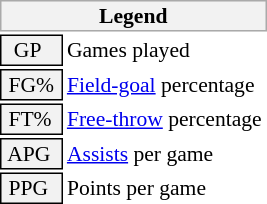<table class="toccolours" style="font-size: 90%; white-space: nowrap;">
<tr>
<th colspan="6" style="background:#f2f2f2; border:1px solid #aaa;">Legend</th>
</tr>
<tr>
<td style="background:#f2f2f2; border:1px solid black;">  GP</td>
<td>Games played</td>
</tr>
<tr>
<td style="background:#f2f2f2; border:1px solid black;"> FG% </td>
<td style="padding-right: 8px"><a href='#'>Field-goal</a> percentage</td>
</tr>
<tr>
<td style="background:#f2f2f2; border:1px solid black;"> FT% </td>
<td><a href='#'>Free-throw</a> percentage</td>
</tr>
<tr>
<td style="background:#f2f2f2; border:1px solid black;"> APG </td>
<td><a href='#'>Assists</a> per game</td>
</tr>
<tr>
<td style="background:#f2f2f2; border:1px solid black;"> PPG </td>
<td>Points per game</td>
</tr>
<tr>
</tr>
</table>
